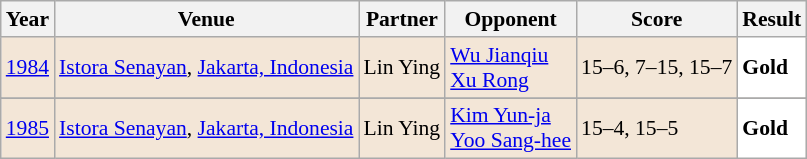<table class="sortable wikitable" style="font-size: 90%;">
<tr>
<th>Year</th>
<th>Venue</th>
<th>Partner</th>
<th>Opponent</th>
<th>Score</th>
<th>Result</th>
</tr>
<tr style="background:#F3E6D7">
<td align="center"><a href='#'>1984</a></td>
<td align="left"><a href='#'>Istora Senayan</a>, <a href='#'>Jakarta, Indonesia</a></td>
<td align="left"> Lin Ying</td>
<td align="left"> <a href='#'>Wu Jianqiu</a><br> <a href='#'>Xu Rong</a></td>
<td align="left">15–6, 7–15, 15–7</td>
<td style="text-align:left; background: white"> <strong>Gold</strong></td>
</tr>
<tr>
</tr>
<tr style="background:#F3E6D7">
<td align="center"><a href='#'>1985</a></td>
<td align="left"><a href='#'>Istora Senayan</a>, <a href='#'>Jakarta, Indonesia</a></td>
<td align="left"> Lin Ying</td>
<td align="left"> <a href='#'>Kim Yun-ja</a><br> <a href='#'>Yoo Sang-hee</a></td>
<td align="left">15–4, 15–5</td>
<td style="text-align:left; background: white"> <strong>Gold</strong></td>
</tr>
</table>
